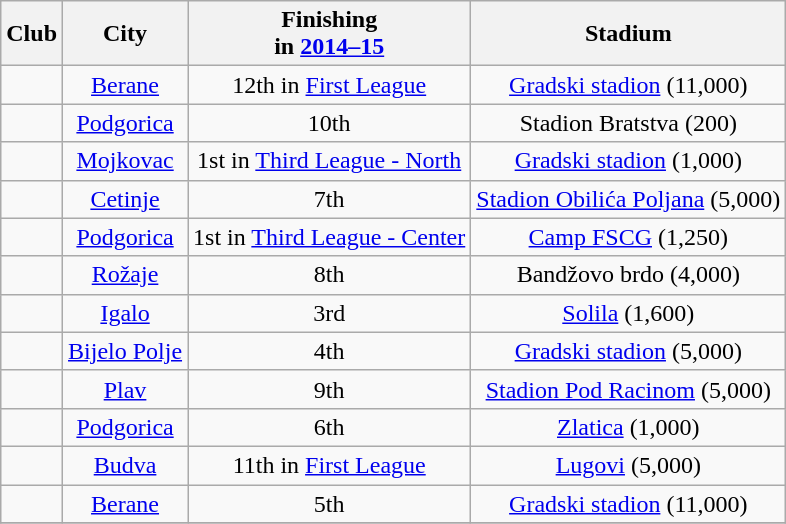<table class="wikitable sortable" style="text-align:center;">
<tr>
<th>Club<br></th>
<th>City</th>
<th data-sort-type="number">Finishing <br>in <a href='#'>2014–15</a></th>
<th>Stadium</th>
</tr>
<tr>
<td style="text-align:left;"></td>
<td><a href='#'>Berane</a></td>
<td>12th in <a href='#'>First League</a> </td>
<td><a href='#'>Gradski stadion</a> (11,000)</td>
</tr>
<tr>
<td style="text-align:left;"></td>
<td><a href='#'>Podgorica</a></td>
<td>10th</td>
<td>Stadion Bratstva (200)</td>
</tr>
<tr>
<td style="text-align:left;"></td>
<td><a href='#'>Mojkovac</a></td>
<td>1st in <a href='#'>Third League - North</a> </td>
<td><a href='#'>Gradski stadion</a> (1,000)</td>
</tr>
<tr>
<td style="text-align:left;"></td>
<td><a href='#'>Cetinje</a></td>
<td>7th</td>
<td><a href='#'>Stadion Obilića Poljana</a> (5,000)</td>
</tr>
<tr>
<td style="text-align:left;"></td>
<td><a href='#'>Podgorica</a></td>
<td>1st in <a href='#'>Third League - Center</a> </td>
<td><a href='#'>Camp FSCG</a> (1,250)</td>
</tr>
<tr>
<td style="text-align:left;"></td>
<td><a href='#'>Rožaje</a></td>
<td>8th</td>
<td>Bandžovo brdo (4,000)</td>
</tr>
<tr>
<td style="text-align:left;"></td>
<td><a href='#'>Igalo</a></td>
<td>3rd</td>
<td><a href='#'>Solila</a> (1,600)</td>
</tr>
<tr>
<td style="text-align:left;"></td>
<td><a href='#'>Bijelo Polje</a></td>
<td>4th</td>
<td><a href='#'>Gradski stadion</a> (5,000)</td>
</tr>
<tr>
<td style="text-align:left;"></td>
<td><a href='#'>Plav</a></td>
<td>9th</td>
<td><a href='#'>Stadion Pod Racinom</a> (5,000)</td>
</tr>
<tr>
<td style="text-align:left;"></td>
<td><a href='#'>Podgorica</a></td>
<td>6th</td>
<td><a href='#'>Zlatica</a> (1,000)</td>
</tr>
<tr>
<td style="text-align:left;"></td>
<td><a href='#'>Budva</a></td>
<td>11th in <a href='#'>First League</a> </td>
<td><a href='#'>Lugovi</a> (5,000)</td>
</tr>
<tr>
<td style="text-align:left;"></td>
<td><a href='#'>Berane</a></td>
<td>5th</td>
<td><a href='#'>Gradski stadion</a> (11,000)</td>
</tr>
<tr>
</tr>
</table>
